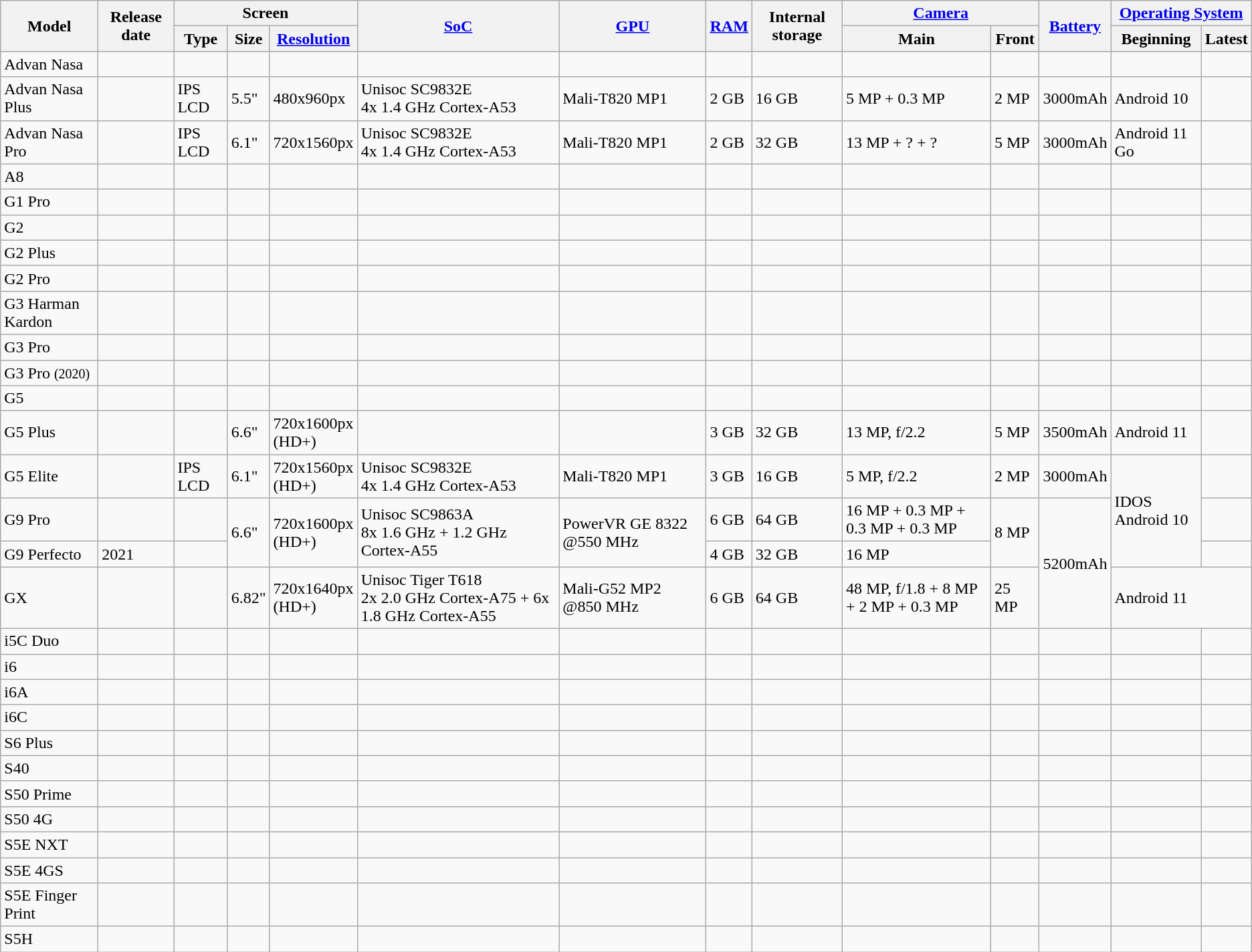<table class="wikitable sortable">
<tr>
<th rowspan="2">Model</th>
<th rowspan="2">Release date</th>
<th colspan="3">Screen</th>
<th rowspan="2"><a href='#'>SoC</a></th>
<th rowspan="2"><a href='#'>GPU</a></th>
<th rowspan="2"><a href='#'>RAM</a></th>
<th rowspan="2">Internal storage</th>
<th colspan="2"><a href='#'>Camera</a></th>
<th rowspan="2"><a href='#'>Battery</a></th>
<th colspan="2"><a href='#'>Operating System</a></th>
</tr>
<tr>
<th>Type</th>
<th>Size</th>
<th><a href='#'>Resolution</a></th>
<th>Main</th>
<th>Front</th>
<th>Beginning</th>
<th>Latest</th>
</tr>
<tr>
<td>Advan Nasa</td>
<td></td>
<td></td>
<td></td>
<td></td>
<td></td>
<td></td>
<td></td>
<td></td>
<td></td>
<td></td>
<td></td>
<td></td>
<td></td>
</tr>
<tr>
<td>Advan Nasa Plus</td>
<td></td>
<td>IPS LCD</td>
<td>5.5"</td>
<td>480x960px</td>
<td>Unisoc SC9832E<br>4x 1.4 GHz Cortex-A53</td>
<td>Mali-T820 MP1</td>
<td>2 GB</td>
<td>16 GB</td>
<td>5 MP + 0.3 MP</td>
<td>2 MP</td>
<td>3000mAh</td>
<td>Android 10</td>
<td></td>
</tr>
<tr>
<td>Advan Nasa Pro</td>
<td></td>
<td>IPS LCD</td>
<td>6.1"</td>
<td>720x1560px</td>
<td>Unisoc SC9832E<br>4x 1.4 GHz Cortex-A53</td>
<td>Mali-T820 MP1</td>
<td>2 GB</td>
<td>32 GB</td>
<td>13 MP + ? + ?</td>
<td>5 MP</td>
<td>3000mAh</td>
<td>Android 11 Go</td>
<td></td>
</tr>
<tr>
<td>A8</td>
<td></td>
<td></td>
<td></td>
<td></td>
<td></td>
<td></td>
<td></td>
<td></td>
<td></td>
<td></td>
<td></td>
<td></td>
<td></td>
</tr>
<tr>
<td>G1 Pro</td>
<td></td>
<td></td>
<td></td>
<td></td>
<td></td>
<td></td>
<td></td>
<td></td>
<td></td>
<td></td>
<td></td>
<td></td>
<td></td>
</tr>
<tr>
<td>G2</td>
<td></td>
<td></td>
<td></td>
<td></td>
<td></td>
<td></td>
<td></td>
<td></td>
<td></td>
<td></td>
<td></td>
<td></td>
<td></td>
</tr>
<tr>
<td>G2 Plus</td>
<td></td>
<td></td>
<td></td>
<td></td>
<td></td>
<td></td>
<td></td>
<td></td>
<td></td>
<td></td>
<td></td>
<td></td>
<td></td>
</tr>
<tr>
<td>G2 Pro</td>
<td></td>
<td></td>
<td></td>
<td></td>
<td></td>
<td></td>
<td></td>
<td></td>
<td></td>
<td></td>
<td></td>
<td></td>
<td></td>
</tr>
<tr>
<td>G3 Harman Kardon</td>
<td></td>
<td></td>
<td></td>
<td></td>
<td></td>
<td></td>
<td></td>
<td></td>
<td></td>
<td></td>
<td></td>
<td></td>
<td></td>
</tr>
<tr>
<td>G3 Pro</td>
<td></td>
<td></td>
<td></td>
<td></td>
<td></td>
<td></td>
<td></td>
<td></td>
<td></td>
<td></td>
<td></td>
<td></td>
<td></td>
</tr>
<tr>
<td>G3 Pro <small>(2020)</small></td>
<td></td>
<td></td>
<td></td>
<td></td>
<td></td>
<td></td>
<td></td>
<td></td>
<td></td>
<td></td>
<td></td>
<td></td>
<td></td>
</tr>
<tr>
<td>G5</td>
<td></td>
<td></td>
<td></td>
<td></td>
<td></td>
<td></td>
<td></td>
<td></td>
<td></td>
<td></td>
<td></td>
<td></td>
<td></td>
</tr>
<tr>
<td>G5 Plus</td>
<td></td>
<td></td>
<td>6.6"</td>
<td>720x1600px<br>(HD+)</td>
<td></td>
<td></td>
<td>3 GB</td>
<td>32 GB</td>
<td>13 MP, f/2.2</td>
<td>5 MP</td>
<td>3500mAh</td>
<td>Android 11</td>
<td></td>
</tr>
<tr>
<td>G5 Elite</td>
<td></td>
<td>IPS LCD</td>
<td>6.1"</td>
<td>720x1560px<br>(HD+)</td>
<td>Unisoc SC9832E<br>4x 1.4 GHz Cortex-A53</td>
<td>Mali-T820 MP1</td>
<td>3 GB</td>
<td>16 GB</td>
<td>5 MP, f/2.2</td>
<td>2 MP</td>
<td>3000mAh</td>
<td rowspan="3">IDOS<br>Android 10</td>
<td></td>
</tr>
<tr>
<td>G9 Pro</td>
<td></td>
<td></td>
<td rowspan="2">6.6"</td>
<td rowspan="2">720x1600px<br>(HD+)</td>
<td rowspan="2">Unisoc SC9863A<br>8x 1.6 GHz + 1.2 GHz Cortex-A55</td>
<td rowspan="2">PowerVR GE 8322 @550 MHz</td>
<td>6 GB</td>
<td>64 GB</td>
<td>16 MP + 0.3 MP + 0.3 MP + 0.3 MP</td>
<td rowspan="2">8 MP</td>
<td rowspan="3">5200mAh</td>
<td></td>
</tr>
<tr>
<td>G9 Perfecto</td>
<td>2021</td>
<td></td>
<td>4 GB</td>
<td>32 GB</td>
<td>16 MP</td>
<td></td>
</tr>
<tr>
<td>GX</td>
<td></td>
<td></td>
<td>6.82"</td>
<td>720x1640px<br>(HD+)</td>
<td>Unisoc Tiger T618<br>2x 2.0 GHz Cortex-A75 + 6x 1.8 GHz Cortex-A55</td>
<td>Mali-G52 MP2 @850 MHz</td>
<td>6 GB</td>
<td>64 GB</td>
<td>48 MP, f/1.8 + 8 MP + 2 MP + 0.3 MP</td>
<td>25 MP</td>
<td colspan="2">Android 11</td>
</tr>
<tr>
<td>i5C Duo</td>
<td></td>
<td></td>
<td></td>
<td></td>
<td></td>
<td></td>
<td></td>
<td></td>
<td></td>
<td></td>
<td></td>
<td></td>
<td></td>
</tr>
<tr>
<td>i6</td>
<td></td>
<td></td>
<td></td>
<td></td>
<td></td>
<td></td>
<td></td>
<td></td>
<td></td>
<td></td>
<td></td>
<td></td>
<td></td>
</tr>
<tr>
<td>i6A</td>
<td></td>
<td></td>
<td></td>
<td></td>
<td></td>
<td></td>
<td></td>
<td></td>
<td></td>
<td></td>
<td></td>
<td></td>
<td></td>
</tr>
<tr>
<td>i6C</td>
<td></td>
<td></td>
<td></td>
<td></td>
<td></td>
<td></td>
<td></td>
<td></td>
<td></td>
<td></td>
<td></td>
<td></td>
<td></td>
</tr>
<tr>
<td>S6 Plus</td>
<td></td>
<td></td>
<td></td>
<td></td>
<td></td>
<td></td>
<td></td>
<td></td>
<td></td>
<td></td>
<td></td>
<td></td>
<td></td>
</tr>
<tr>
<td>S40</td>
<td></td>
<td></td>
<td></td>
<td></td>
<td></td>
<td></td>
<td></td>
<td></td>
<td></td>
<td></td>
<td></td>
<td></td>
<td></td>
</tr>
<tr>
<td>S50 Prime</td>
<td></td>
<td></td>
<td></td>
<td></td>
<td></td>
<td></td>
<td></td>
<td></td>
<td></td>
<td></td>
<td></td>
<td></td>
<td></td>
</tr>
<tr>
<td>S50 4G</td>
<td></td>
<td></td>
<td></td>
<td></td>
<td></td>
<td></td>
<td></td>
<td></td>
<td></td>
<td></td>
<td></td>
<td></td>
<td></td>
</tr>
<tr>
<td>S5E NXT</td>
<td></td>
<td></td>
<td></td>
<td></td>
<td></td>
<td></td>
<td></td>
<td></td>
<td></td>
<td></td>
<td></td>
<td></td>
<td></td>
</tr>
<tr>
<td>S5E 4GS</td>
<td></td>
<td></td>
<td></td>
<td></td>
<td></td>
<td></td>
<td></td>
<td></td>
<td></td>
<td></td>
<td></td>
<td></td>
<td></td>
</tr>
<tr>
<td>S5E Finger Print</td>
<td></td>
<td></td>
<td></td>
<td></td>
<td></td>
<td></td>
<td></td>
<td></td>
<td></td>
<td></td>
<td></td>
<td></td>
<td></td>
</tr>
<tr>
<td>S5H</td>
<td></td>
<td></td>
<td></td>
<td></td>
<td></td>
<td></td>
<td></td>
<td></td>
<td></td>
<td></td>
<td></td>
<td></td>
<td></td>
</tr>
</table>
